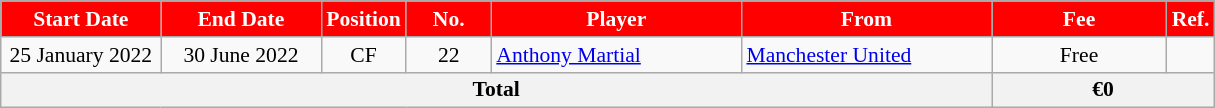<table class="wikitable" style="text-align:center; font-size:90%; ">
<tr>
<th style="background:#FF0000; color:white; width:100px;">Start Date</th>
<th style="background:#FF0000; color:white; width:100px;">End Date</th>
<th style="background:#FF0000; color:white; width:50px;">Position</th>
<th style="background:#FF0000; color:white; width:50px;">No.</th>
<th style="background:#FF0000; color:white; width:160px;">Player</th>
<th style="background:#FF0000; color:white; width:160px;">From</th>
<th style="background:#FF0000; color:white; width:110px;">Fee</th>
<th style="background:#FF0000; color:white; width:25px;">Ref.</th>
</tr>
<tr>
<td>25 January 2022</td>
<td>30 June 2022</td>
<td style="text-align:center;">CF</td>
<td style="text-align:center;">22</td>
<td style="text-align:left;"> <a href='#'>Anthony Martial</a></td>
<td style="text-align:left;"> <a href='#'>Manchester United</a></td>
<td>Free</td>
<td></td>
</tr>
<tr>
<th colspan="6">Total</th>
<th colspan="2">€0</th>
</tr>
</table>
